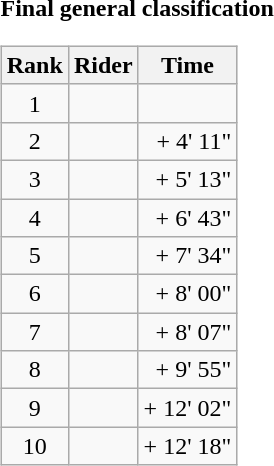<table>
<tr>
<td><strong>Final general classification</strong><br><table class="wikitable">
<tr>
<th scope="col">Rank</th>
<th scope="col">Rider</th>
<th scope="col">Time</th>
</tr>
<tr>
<td style="text-align:center;">1</td>
<td></td>
<td style="text-align:right;"></td>
</tr>
<tr>
<td style="text-align:center;">2</td>
<td></td>
<td style="text-align:right;">+ 4' 11"</td>
</tr>
<tr>
<td style="text-align:center;">3</td>
<td></td>
<td style="text-align:right;">+ 5' 13"</td>
</tr>
<tr>
<td style="text-align:center;">4</td>
<td></td>
<td style="text-align:right;">+ 6' 43"</td>
</tr>
<tr>
<td style="text-align:center;">5</td>
<td></td>
<td style="text-align:right;">+ 7' 34"</td>
</tr>
<tr>
<td style="text-align:center;">6</td>
<td></td>
<td style="text-align:right;">+ 8' 00"</td>
</tr>
<tr>
<td style="text-align:center;">7</td>
<td></td>
<td style="text-align:right;">+ 8' 07"</td>
</tr>
<tr>
<td style="text-align:center;">8</td>
<td></td>
<td style="text-align:right;">+ 9' 55"</td>
</tr>
<tr>
<td style="text-align:center;">9</td>
<td></td>
<td style="text-align:right;">+ 12' 02"</td>
</tr>
<tr>
<td style="text-align:center;">10</td>
<td></td>
<td style="text-align:right;">+ 12' 18"</td>
</tr>
</table>
</td>
</tr>
</table>
